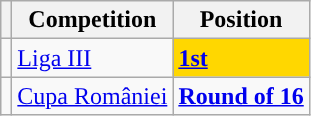<table class="wikitable">
<tr>
<th></th>
<th>Competition</th>
<th>Position</th>
</tr>
<tr>
<td></td>
<td><a href='#'>Liga III</a></td>
<td style="background:gold;"><strong><a href='#'>1st</a></strong></td>
</tr>
<tr>
<td></td>
<td><a href='#'>Cupa României</a></td>
<td><strong><a href='#'>Round of 16</a></strong></td>
</tr>
</table>
